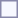<table style="border:1px solid #8888aa; background-color:#f7f8ff; padding:5px; font-size:95%; margin: 0px 12px 12px 0px;">
</table>
